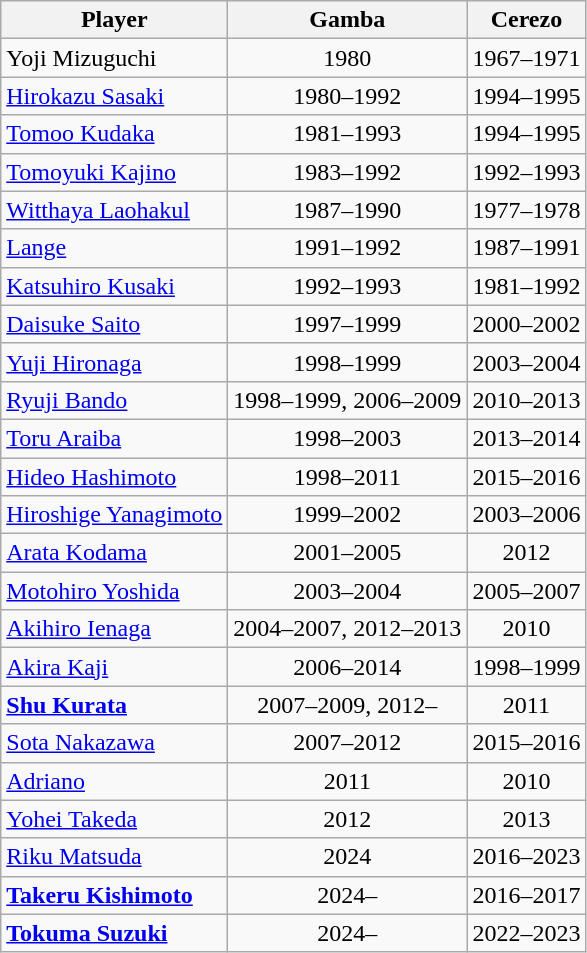<table class="wikitable" style="text-align:center">
<tr>
<th>Player</th>
<th>Gamba</th>
<th>Cerezo</th>
</tr>
<tr>
<td align=left> Yoji Mizuguchi</td>
<td>1980</td>
<td>1967–1971</td>
</tr>
<tr>
<td align=left> <a href='#'>Hirokazu Sasaki</a></td>
<td>1980–1992</td>
<td>1994–1995</td>
</tr>
<tr>
<td align=left> <a href='#'>Tomoo Kudaka</a></td>
<td>1981–1993</td>
<td>1994–1995</td>
</tr>
<tr>
<td align=left> <a href='#'>Tomoyuki Kajino</a></td>
<td>1983–1992</td>
<td>1992–1993</td>
</tr>
<tr>
<td align=left> <a href='#'>Witthaya Laohakul</a></td>
<td>1987–1990</td>
<td>1977–1978</td>
</tr>
<tr>
<td align=left> <a href='#'>Lange</a></td>
<td>1991–1992</td>
<td>1987–1991</td>
</tr>
<tr>
<td align=left> <a href='#'>Katsuhiro Kusaki</a></td>
<td>1992–1993</td>
<td>1981–1992</td>
</tr>
<tr>
<td align=left> <a href='#'>Daisuke Saito</a></td>
<td>1997–1999</td>
<td>2000–2002</td>
</tr>
<tr>
<td align=left> <a href='#'>Yuji Hironaga</a></td>
<td>1998–1999</td>
<td>2003–2004</td>
</tr>
<tr>
<td align=left> <a href='#'>Ryuji Bando</a></td>
<td>1998–1999, 2006–2009</td>
<td>2010–2013</td>
</tr>
<tr>
<td align=left> <a href='#'>Toru Araiba</a></td>
<td>1998–2003</td>
<td>2013–2014</td>
</tr>
<tr>
<td align=left> <a href='#'>Hideo Hashimoto</a></td>
<td>1998–2011</td>
<td>2015–2016</td>
</tr>
<tr>
<td align=left> <a href='#'>Hiroshige Yanagimoto</a></td>
<td>1999–2002</td>
<td>2003–2006</td>
</tr>
<tr>
<td align=left> <a href='#'>Arata Kodama</a></td>
<td>2001–2005</td>
<td>2012</td>
</tr>
<tr>
<td align=left> <a href='#'>Motohiro Yoshida</a></td>
<td>2003–2004</td>
<td>2005–2007</td>
</tr>
<tr>
<td align=left> <a href='#'>Akihiro Ienaga</a></td>
<td>2004–2007, 2012–2013</td>
<td>2010</td>
</tr>
<tr>
<td align=left> <a href='#'>Akira Kaji</a></td>
<td>2006–2014</td>
<td>1998–1999</td>
</tr>
<tr>
<td align=left> <strong><a href='#'>Shu Kurata</a></strong></td>
<td>2007–2009, 2012–</td>
<td>2011</td>
</tr>
<tr>
<td align=left> <a href='#'>Sota Nakazawa</a></td>
<td>2007–2012</td>
<td>2015–2016</td>
</tr>
<tr>
<td align=left> <a href='#'>Adriano</a></td>
<td>2011</td>
<td>2010</td>
</tr>
<tr>
<td align=left> <a href='#'>Yohei Takeda</a></td>
<td>2012</td>
<td>2013</td>
</tr>
<tr>
<td align=left> <a href='#'>Riku Matsuda</a></td>
<td>2024</td>
<td>2016–2023</td>
</tr>
<tr>
<td align=left> <strong><a href='#'>Takeru Kishimoto</a></strong></td>
<td>2024–</td>
<td>2016–2017</td>
</tr>
<tr>
<td align=left> <strong><a href='#'>Tokuma Suzuki</a></strong></td>
<td>2024–</td>
<td>2022–2023</td>
</tr>
</table>
